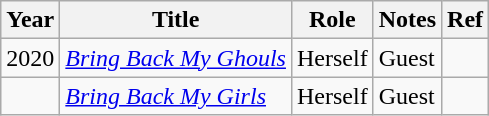<table class="wikitable">
<tr>
<th>Year</th>
<th>Title</th>
<th>Role</th>
<th>Notes</th>
<th>Ref</th>
</tr>
<tr>
<td>2020</td>
<td><em><a href='#'>Bring Back My Ghouls</a></em></td>
<td>Herself</td>
<td>Guest</td>
<td style="text-align: center;"></td>
</tr>
<tr>
<td></td>
<td><em><a href='#'>Bring Back My Girls</a></em></td>
<td>Herself</td>
<td>Guest</td>
<td></td>
</tr>
</table>
